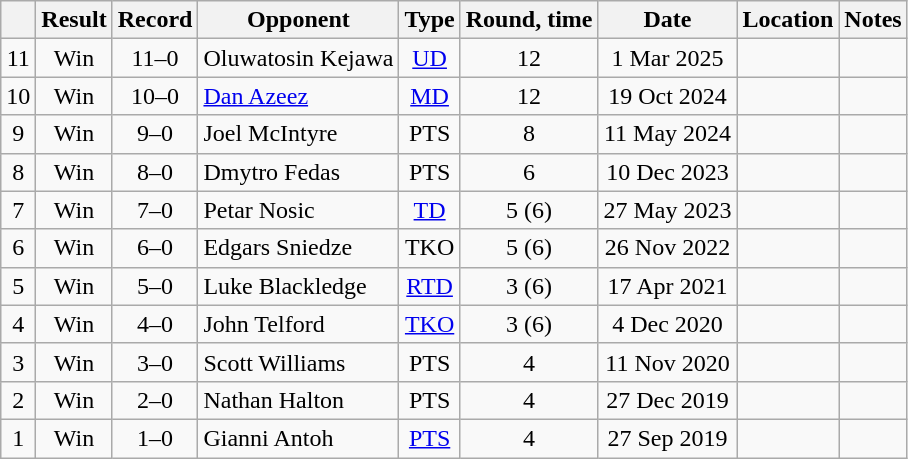<table class=wikitable style=text-align:center>
<tr>
<th></th>
<th>Result</th>
<th>Record</th>
<th>Opponent</th>
<th>Type</th>
<th>Round, time</th>
<th>Date</th>
<th>Location</th>
<th>Notes</th>
</tr>
<tr>
<td>11</td>
<td>Win</td>
<td>11–0</td>
<td align=left>Oluwatosin Kejawa</td>
<td><a href='#'>UD</a></td>
<td>12</td>
<td>1 Mar 2025</td>
<td align=left></td>
<td align=left></td>
</tr>
<tr>
<td>10</td>
<td>Win</td>
<td>10–0</td>
<td align=left><a href='#'>Dan Azeez</a></td>
<td><a href='#'>MD</a></td>
<td>12</td>
<td>19 Oct 2024</td>
<td align=left></td>
<td align=left></td>
</tr>
<tr>
<td>9</td>
<td>Win</td>
<td>9–0</td>
<td align=left>Joel McIntyre</td>
<td>PTS</td>
<td>8</td>
<td>11 May 2024</td>
<td align=left></td>
<td></td>
</tr>
<tr>
<td>8</td>
<td>Win</td>
<td>8–0</td>
<td align=left>Dmytro Fedas</td>
<td>PTS</td>
<td>6</td>
<td>10 Dec 2023</td>
<td align=left></td>
<td></td>
</tr>
<tr>
<td>7</td>
<td>Win</td>
<td>7–0</td>
<td align=left>Petar Nosic</td>
<td><a href='#'>TD</a></td>
<td>5 (6)</td>
<td>27 May 2023</td>
<td align=left></td>
<td></td>
</tr>
<tr>
<td>6</td>
<td>Win</td>
<td>6–0</td>
<td align=left>Edgars Sniedze</td>
<td>TKO</td>
<td>5 (6)</td>
<td>26 Nov 2022</td>
<td align=left></td>
<td></td>
</tr>
<tr>
<td>5</td>
<td>Win</td>
<td>5–0</td>
<td align=left>Luke Blackledge</td>
<td><a href='#'>RTD</a></td>
<td>3 (6)</td>
<td>17 Apr 2021</td>
<td align=left></td>
<td></td>
</tr>
<tr>
<td>4</td>
<td>Win</td>
<td>4–0</td>
<td align=left>John Telford</td>
<td><a href='#'>TKO</a></td>
<td>3 (6)</td>
<td>4 Dec 2020</td>
<td align=left></td>
<td></td>
</tr>
<tr>
<td>3</td>
<td>Win</td>
<td>3–0</td>
<td align=left>Scott Williams</td>
<td>PTS</td>
<td>4</td>
<td>11 Nov 2020</td>
<td align=left></td>
<td></td>
</tr>
<tr>
<td>2</td>
<td>Win</td>
<td>2–0</td>
<td align=left>Nathan Halton</td>
<td>PTS</td>
<td>4</td>
<td>27 Dec 2019</td>
<td align=left></td>
<td></td>
</tr>
<tr>
<td>1</td>
<td>Win</td>
<td>1–0</td>
<td align=left>Gianni Antoh</td>
<td><a href='#'>PTS</a></td>
<td>4</td>
<td>27 Sep 2019</td>
<td align=left></td>
<td></td>
</tr>
</table>
